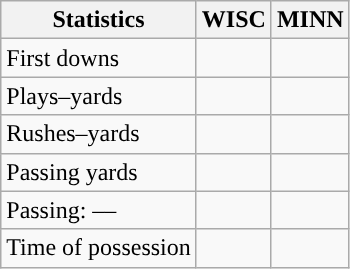<table class="wikitable" style="float:left">
<tr>
<th>Statistics</th>
<th>WISC</th>
<th>MINN</th>
</tr>
<tr>
<td>First downs</td>
<td></td>
<td></td>
</tr>
<tr>
<td>Plays–yards</td>
<td></td>
<td></td>
</tr>
<tr>
<td>Rushes–yards</td>
<td></td>
<td></td>
</tr>
<tr>
<td>Passing yards</td>
<td></td>
<td></td>
</tr>
<tr>
<td>Passing: ––</td>
<td></td>
<td></td>
</tr>
<tr>
<td>Time of possession</td>
<td></td>
<td></td>
</tr>
</table>
